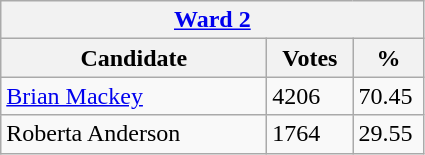<table class="wikitable">
<tr>
<th colspan="3"><a href='#'>Ward 2</a></th>
</tr>
<tr>
<th style="width: 170px">Candidate</th>
<th style="width: 50px">Votes</th>
<th style="width: 40px">%</th>
</tr>
<tr>
<td><a href='#'>Brian Mackey</a></td>
<td>4206</td>
<td>70.45</td>
</tr>
<tr>
<td>Roberta Anderson</td>
<td>1764</td>
<td>29.55</td>
</tr>
</table>
